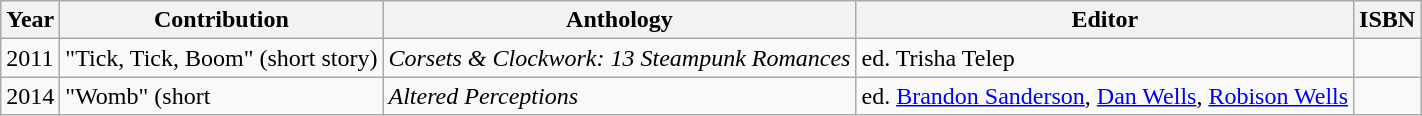<table class="wikitable">
<tr>
<th>Year</th>
<th>Contribution</th>
<th>Anthology</th>
<th>Editor</th>
<th>ISBN</th>
</tr>
<tr>
<td>2011</td>
<td>"Tick, Tick, Boom" (short story)</td>
<td><em>Corsets & Clockwork: 13 Steampunk Romances</em></td>
<td>ed. Trisha Telep</td>
<td></td>
</tr>
<tr>
<td>2014</td>
<td>"Womb" (short</td>
<td><em>Altered Perceptions</em></td>
<td>ed. <a href='#'>Brandon Sanderson</a>, <a href='#'>Dan Wells</a>, <a href='#'>Robison Wells</a></td>
<td></td>
</tr>
</table>
